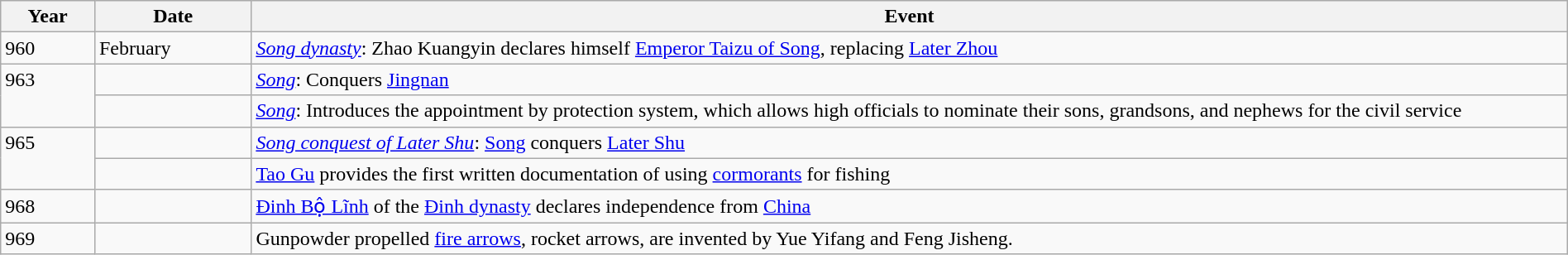<table class="wikitable" width="100%">
<tr>
<th style="width:6%">Year</th>
<th style="width:10%">Date</th>
<th>Event</th>
</tr>
<tr>
<td>960</td>
<td>February</td>
<td><em><a href='#'>Song dynasty</a></em>: Zhao Kuangyin declares himself <a href='#'>Emperor Taizu of Song</a>, replacing <a href='#'>Later Zhou</a></td>
</tr>
<tr>
<td rowspan="2" valign="top">963</td>
<td></td>
<td><em><a href='#'>Song</a></em>: Conquers <a href='#'>Jingnan</a></td>
</tr>
<tr>
<td></td>
<td><em><a href='#'>Song</a></em>: Introduces the appointment by protection system, which allows high officials to nominate their sons, grandsons, and nephews for the civil service</td>
</tr>
<tr>
<td rowspan="2" valign="top">965</td>
<td></td>
<td><em><a href='#'>Song conquest of Later Shu</a></em>: <a href='#'>Song</a> conquers <a href='#'>Later Shu</a></td>
</tr>
<tr>
<td></td>
<td><a href='#'>Tao Gu</a> provides the first written documentation of using <a href='#'>cormorants</a> for fishing</td>
</tr>
<tr>
<td>968</td>
<td></td>
<td><a href='#'>Đinh Bộ Lĩnh</a> of the <a href='#'>Đinh dynasty</a> declares independence from <a href='#'>China</a></td>
</tr>
<tr>
<td>969</td>
<td></td>
<td>Gunpowder propelled <a href='#'>fire arrows</a>, rocket arrows, are invented by Yue Yifang and Feng Jisheng.</td>
</tr>
</table>
